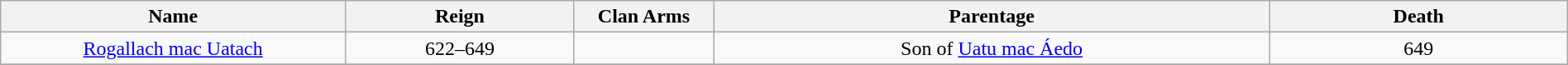<table style="text-align:center; width:100%" class="wikitable">
<tr>
<th style="width:22%">Name</th>
<th>Reign</th>
<th style="width:105px">Clan Arms</th>
<th>Parentage</th>
<th style="width:19%">Death</th>
</tr>
<tr>
<td><a href='#'>Rogallach mac Uatach</a></td>
<td>622–649</td>
<td></td>
<td>Son of <a href='#'>Uatu mac Áedo</a></td>
<td>649</td>
</tr>
<tr>
</tr>
</table>
